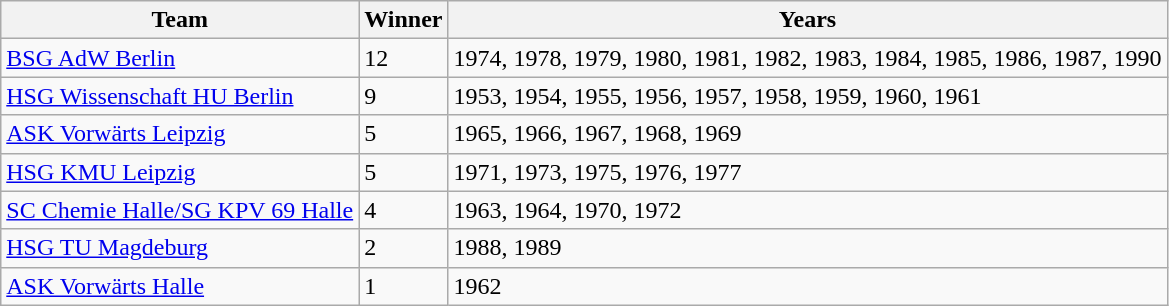<table class="wikitable">
<tr>
<th>Team</th>
<th>Winner</th>
<th>Years</th>
</tr>
<tr>
<td><a href='#'>BSG AdW Berlin</a></td>
<td>12</td>
<td>1974, 1978, 1979, 1980, 1981, 1982, 1983, 1984, 1985, 1986, 1987, 1990</td>
</tr>
<tr>
<td><a href='#'>HSG Wissenschaft HU Berlin</a></td>
<td>9</td>
<td>1953, 1954, 1955, 1956, 1957, 1958, 1959, 1960, 1961</td>
</tr>
<tr>
<td><a href='#'>ASK Vorwärts Leipzig</a></td>
<td>5</td>
<td>1965, 1966, 1967, 1968, 1969</td>
</tr>
<tr>
<td><a href='#'>HSG KMU Leipzig</a></td>
<td>5</td>
<td>1971, 1973, 1975, 1976, 1977</td>
</tr>
<tr>
<td><a href='#'>SC Chemie Halle/SG KPV 69 Halle</a></td>
<td>4</td>
<td>1963, 1964, 1970, 1972</td>
</tr>
<tr>
<td><a href='#'>HSG TU Magdeburg</a></td>
<td>2</td>
<td>1988, 1989</td>
</tr>
<tr>
<td><a href='#'>ASK Vorwärts Halle</a></td>
<td>1</td>
<td>1962</td>
</tr>
</table>
